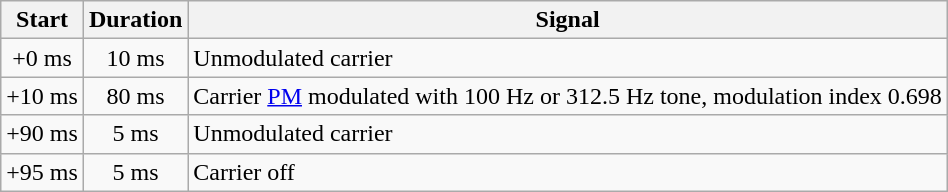<table class="wikitable" style="text-align:center">
<tr>
<th>Start</th>
<th>Duration</th>
<th>Signal</th>
</tr>
<tr>
<td>+0 ms</td>
<td>10 ms</td>
<td align=left>Unmodulated carrier</td>
</tr>
<tr>
<td>+10 ms</td>
<td>80 ms</td>
<td align=left>Carrier <a href='#'>PM</a> modulated with 100 Hz or 312.5 Hz tone, modulation index 0.698</td>
</tr>
<tr>
<td>+90 ms</td>
<td>5 ms</td>
<td align=left>Unmodulated carrier</td>
</tr>
<tr>
<td>+95 ms</td>
<td>5 ms</td>
<td align=left>Carrier off</td>
</tr>
</table>
